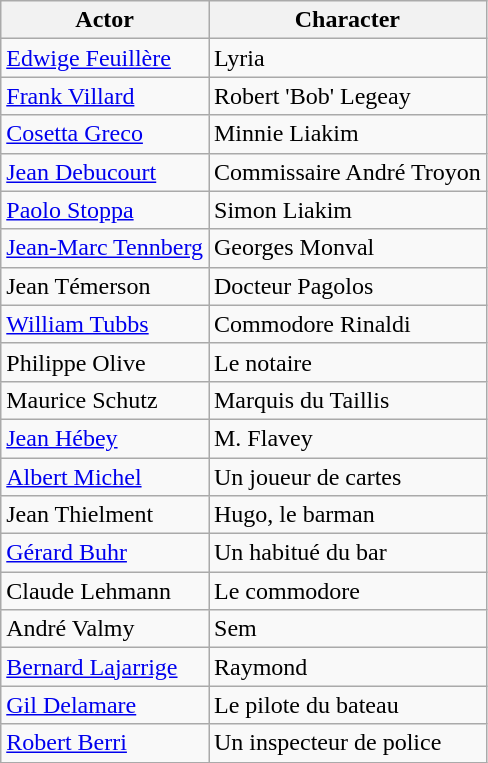<table class="wikitable">
<tr>
<th>Actor</th>
<th>Character</th>
</tr>
<tr>
<td><a href='#'>Edwige Feuillère</a></td>
<td>Lyria</td>
</tr>
<tr>
<td><a href='#'>Frank Villard</a></td>
<td>Robert 'Bob' Legeay</td>
</tr>
<tr>
<td><a href='#'>Cosetta Greco</a></td>
<td>Minnie Liakim</td>
</tr>
<tr>
<td><a href='#'>Jean Debucourt</a></td>
<td>Commissaire André Troyon</td>
</tr>
<tr>
<td><a href='#'>Paolo Stoppa</a></td>
<td>Simon Liakim</td>
</tr>
<tr>
<td><a href='#'>Jean-Marc Tennberg</a></td>
<td>Georges Monval</td>
</tr>
<tr>
<td>Jean Témerson</td>
<td>Docteur Pagolos</td>
</tr>
<tr>
<td><a href='#'>William Tubbs</a></td>
<td>Commodore Rinaldi</td>
</tr>
<tr>
<td>Philippe Olive</td>
<td>Le notaire</td>
</tr>
<tr>
<td>Maurice Schutz</td>
<td>Marquis du Taillis</td>
</tr>
<tr>
<td><a href='#'>Jean Hébey</a></td>
<td>M. Flavey</td>
</tr>
<tr>
<td><a href='#'>Albert Michel</a></td>
<td>Un joueur de cartes</td>
</tr>
<tr>
<td>Jean Thielment</td>
<td>Hugo, le barman</td>
</tr>
<tr>
<td><a href='#'>Gérard Buhr</a></td>
<td>Un habitué du bar</td>
</tr>
<tr>
<td>Claude Lehmann</td>
<td>Le commodore</td>
</tr>
<tr>
<td>André Valmy</td>
<td>Sem</td>
</tr>
<tr>
<td><a href='#'>Bernard Lajarrige</a></td>
<td>Raymond</td>
</tr>
<tr>
<td><a href='#'>Gil Delamare</a></td>
<td>Le pilote du bateau</td>
</tr>
<tr>
<td><a href='#'>Robert Berri</a></td>
<td>Un inspecteur de police</td>
</tr>
</table>
